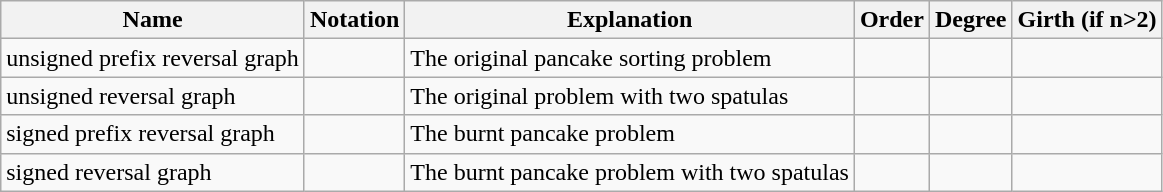<table class="wikitable">
<tr>
<th>Name</th>
<th>Notation</th>
<th>Explanation</th>
<th>Order</th>
<th>Degree</th>
<th>Girth (if n>2)</th>
</tr>
<tr>
<td>unsigned prefix reversal graph</td>
<td></td>
<td>The original pancake sorting problem</td>
<td></td>
<td></td>
<td></td>
</tr>
<tr>
<td>unsigned reversal graph</td>
<td></td>
<td>The original problem with two spatulas</td>
<td></td>
<td></td>
<td></td>
</tr>
<tr>
<td>signed prefix reversal graph</td>
<td></td>
<td>The burnt pancake problem</td>
<td></td>
<td></td>
<td></td>
</tr>
<tr>
<td>signed reversal graph</td>
<td></td>
<td>The burnt pancake problem with two spatulas</td>
<td></td>
<td></td>
<td></td>
</tr>
</table>
